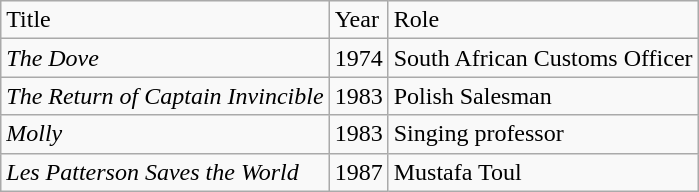<table class="wikitable">
<tr>
<td>Title</td>
<td>Year</td>
<td>Role</td>
</tr>
<tr>
<td><em>The Dove</em></td>
<td>1974</td>
<td>South African Customs Officer</td>
</tr>
<tr>
<td><em>The Return of Captain Invincible</em></td>
<td>1983</td>
<td>Polish Salesman</td>
</tr>
<tr>
<td><em>Molly</em></td>
<td>1983</td>
<td>Singing professor</td>
</tr>
<tr>
<td><em>Les Patterson Saves the World</em></td>
<td>1987</td>
<td>Mustafa Toul</td>
</tr>
</table>
